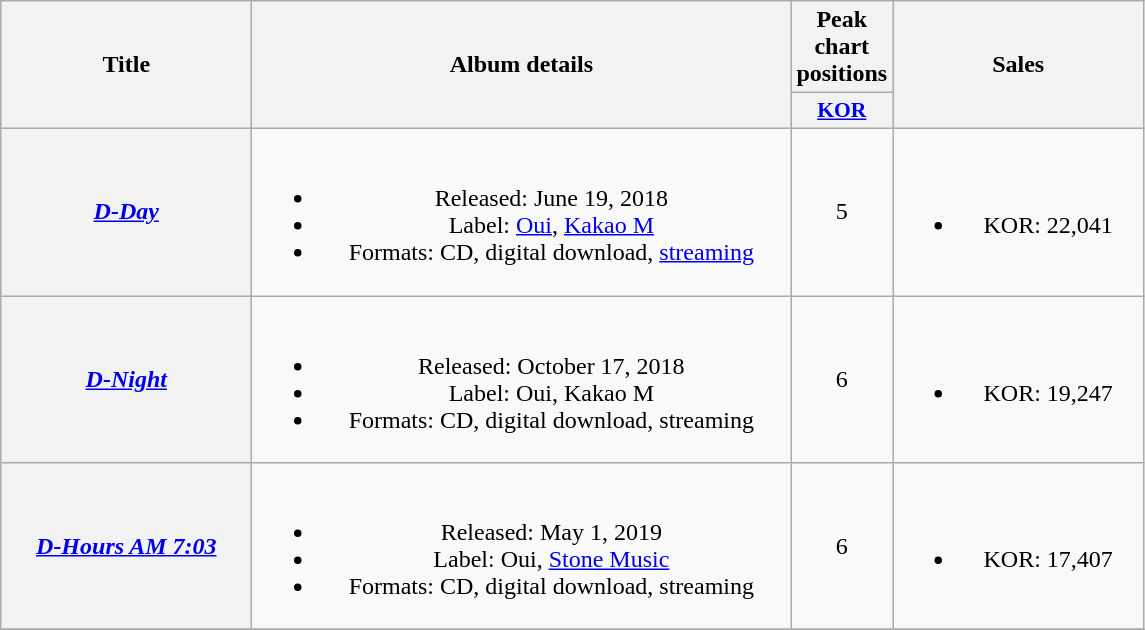<table class="wikitable plainrowheaders" style="text-align:center;">
<tr>
<th scope="col" rowspan="2" style="width:10em;">Title</th>
<th scope="col" rowspan="2" style="width:22em;">Album details</th>
<th scope="col" colspan="1">Peak chart<br>positions</th>
<th scope="col" rowspan="2" style="width:10em;">Sales</th>
</tr>
<tr>
<th scope="col" style="width:3em;font-size:90%;"><a href='#'>KOR</a><br></th>
</tr>
<tr>
<th scope="row"><em><a href='#'>D-Day</a></em></th>
<td><br><ul><li>Released: June 19, 2018</li><li>Label: <a href='#'>Oui</a>, <a href='#'>Kakao M</a></li><li>Formats: CD, digital download, <a href='#'>streaming</a></li></ul></td>
<td>5</td>
<td><br><ul><li>KOR: 22,041</li></ul></td>
</tr>
<tr>
<th scope="row"><em><a href='#'>D-Night</a></em></th>
<td><br><ul><li>Released: October 17, 2018</li><li>Label: Oui, Kakao M</li><li>Formats: CD, digital download, streaming</li></ul></td>
<td>6</td>
<td><br><ul><li>KOR: 19,247</li></ul></td>
</tr>
<tr>
<th scope="row"><em><a href='#'>D-Hours AM 7:03</a></em></th>
<td><br><ul><li>Released: May 1, 2019</li><li>Label: Oui, <a href='#'>Stone Music</a></li><li>Formats: CD, digital download, streaming</li></ul></td>
<td>6</td>
<td><br><ul><li>KOR: 17,407</li></ul></td>
</tr>
<tr>
</tr>
</table>
